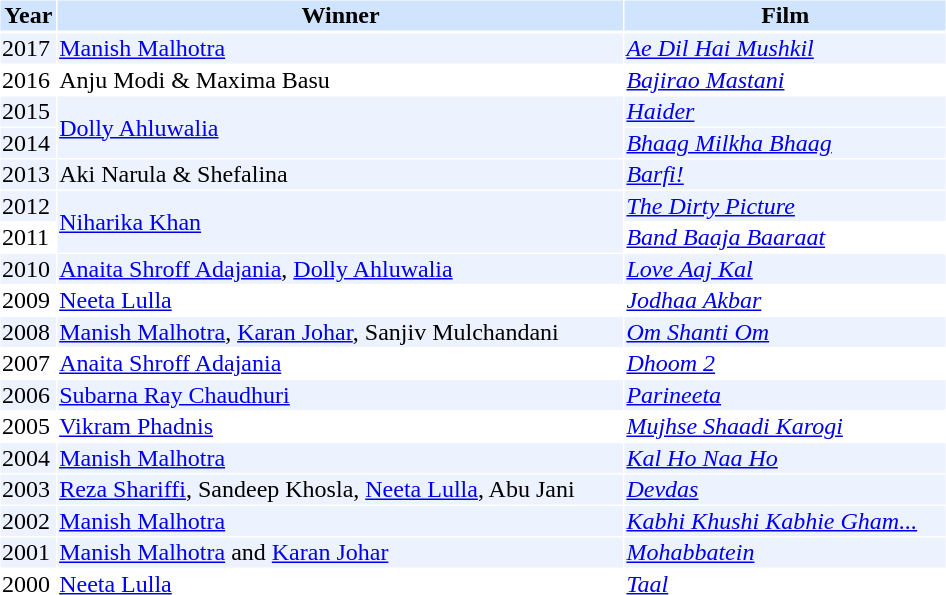<table cellspacing="1" cellpadding="1" border="0" width="50%">
<tr bgcolor="#d1e4fd">
<th>Year</th>
<th>Winner</th>
<th>Film</th>
</tr>
<tr>
</tr>
<tr bgcolor=#edf3fe>
<td>2017</td>
<td><a href='#'>Manish Malhotra</a></td>
<td><em><a href='#'>Ae Dil Hai Mushkil</a></em></td>
</tr>
<tr>
<td>2016</td>
<td>Anju Modi & Maxima Basu</td>
<td><em><a href='#'>Bajirao Mastani</a></em></td>
</tr>
<tr bgcolor=#edf3fe>
<td>2015</td>
<td rowspan="2"><a href='#'>Dolly Ahluwalia</a></td>
<td><em><a href='#'>Haider</a></em></td>
</tr>
<tr bgcolor=#edf3fe>
<td>2014</td>
<td><em><a href='#'>Bhaag Milkha Bhaag</a></em></td>
</tr>
<tr bgcolor=#edf3fe>
<td>2013</td>
<td>Aki Narula & Shefalina</td>
<td><em><a href='#'>Barfi!</a></em></td>
</tr>
<tr bgcolor=#edf3fe>
<td>2012</td>
<td rowspan="2"><a href='#'>Niharika Khan</a></td>
<td><em><a href='#'>The Dirty Picture</a></em></td>
</tr>
<tr>
<td>2011</td>
<td><em><a href='#'>Band Baaja Baaraat</a></em></td>
</tr>
<tr bgcolor=#edf3fe>
<td>2010</td>
<td><a href='#'>Anaita Shroff Adajania</a>, <a href='#'>Dolly Ahluwalia</a></td>
<td><em><a href='#'>Love Aaj Kal</a></em></td>
</tr>
<tr>
<td>2009</td>
<td><a href='#'>Neeta Lulla</a></td>
<td><em><a href='#'>Jodhaa Akbar</a></em></td>
</tr>
<tr bgcolor=#edf3fe>
<td>2008</td>
<td><a href='#'>Manish Malhotra</a>, <a href='#'>Karan Johar</a>, Sanjiv Mulchandani</td>
<td><em><a href='#'>Om Shanti Om</a></em></td>
</tr>
<tr>
<td>2007</td>
<td><a href='#'>Anaita Shroff Adajania</a></td>
<td><em><a href='#'>Dhoom 2</a></em></td>
</tr>
<tr bgcolor=#edf3fe>
<td>2006</td>
<td><a href='#'>Subarna Ray Chaudhuri</a></td>
<td><em><a href='#'>Parineeta</a></em></td>
</tr>
<tr>
<td>2005</td>
<td><a href='#'>Vikram Phadnis</a></td>
<td><em><a href='#'>Mujhse Shaadi Karogi</a></em></td>
</tr>
<tr bgcolor=#edf3fe>
<td>2004</td>
<td><a href='#'>Manish Malhotra</a></td>
<td><em><a href='#'>Kal Ho Naa Ho</a></em></td>
</tr>
<tr bgcolor=#edf3fe>
<td>2003</td>
<td><a href='#'>Reza Shariffi</a>, Sandeep Khosla, <a href='#'>Neeta Lulla</a>, Abu Jani</td>
<td><a href='#'><em>Devdas</em></a></td>
</tr>
<tr bgcolor=#edf3fe>
<td>2002</td>
<td><a href='#'>Manish Malhotra</a></td>
<td><em><a href='#'>Kabhi Khushi Kabhie Gham...</a></em></td>
</tr>
<tr bgcolor=#edf3fe>
<td>2001</td>
<td><a href='#'>Manish Malhotra</a> and <a href='#'>Karan Johar</a></td>
<td><em><a href='#'>Mohabbatein</a></em></td>
</tr>
<tr>
<td>2000</td>
<td><a href='#'>Neeta Lulla</a></td>
<td><em><a href='#'>Taal</a></em></td>
</tr>
</table>
